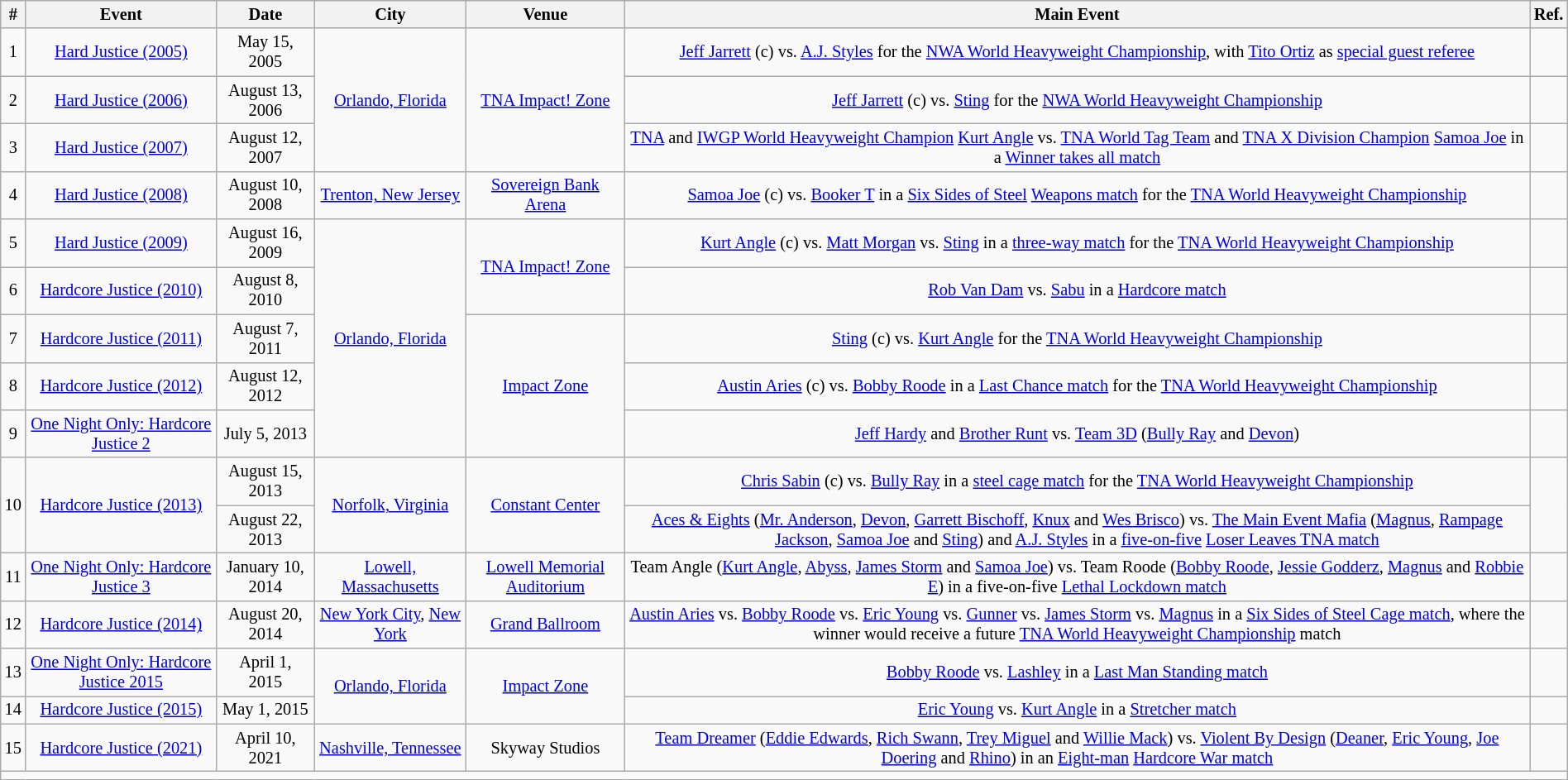<table class="mw-datatable wikitable sortable succession-box" style="font-size:85%; text-align:center;" width="100%">
<tr>
<th>#</th>
<th>Event</th>
<th>Date</th>
<th>City</th>
<th>Venue</th>
<th>Main Event</th>
<th>Ref.</th>
</tr>
<tr>
<td>1</td>
<td><a href='#'>Hard Justice (2005)</a></td>
<td>May 15, 2005</td>
<td rowspan="3"><a href='#'>Orlando, Florida</a></td>
<td rowspan="3"><a href='#'>TNA Impact! Zone</a></td>
<td><a href='#'>Jeff Jarrett</a> (c) vs. <a href='#'>A.J. Styles</a> for the <a href='#'>NWA World Heavyweight Championship</a>, with <a href='#'>Tito Ortiz</a> as <a href='#'>special guest referee</a></td>
<td></td>
</tr>
<tr>
<td>2</td>
<td><a href='#'>Hard Justice (2006)</a></td>
<td>August 13, 2006</td>
<td><a href='#'>Jeff Jarrett</a> (c) vs. <a href='#'>Sting</a> for the <a href='#'>NWA World Heavyweight Championship</a></td>
<td></td>
</tr>
<tr>
<td>3</td>
<td><a href='#'>Hard Justice (2007)</a></td>
<td>August 12, 2007</td>
<td><a href='#'>TNA</a> and <a href='#'>IWGP World Heavyweight Champion</a> <a href='#'>Kurt Angle</a> vs. <a href='#'>TNA World Tag Team</a> and <a href='#'>TNA X Division Champion</a> <a href='#'>Samoa Joe</a> in a <a href='#'>Winner takes all match</a></td>
<td></td>
</tr>
<tr>
<td>4</td>
<td><a href='#'>Hard Justice (2008)</a></td>
<td>August 10, 2008</td>
<td><a href='#'>Trenton, New Jersey</a></td>
<td><a href='#'>Sovereign Bank Arena</a></td>
<td><a href='#'>Samoa Joe</a> (c) vs. <a href='#'>Booker T</a> in a <a href='#'>Six Sides of Steel</a> <a href='#'>Weapons match</a> for the <a href='#'>TNA World Heavyweight Championship</a></td>
<td></td>
</tr>
<tr>
<td>5</td>
<td><a href='#'>Hard Justice (2009)</a></td>
<td>August 16, 2009</td>
<td rowspan="5"><a href='#'>Orlando, Florida</a></td>
<td rowspan="2"><a href='#'>TNA Impact! Zone</a></td>
<td><a href='#'>Kurt Angle</a> (c) vs. <a href='#'>Matt Morgan</a> vs. <a href='#'>Sting</a> in a <a href='#'>three-way match</a> for the <a href='#'>TNA World Heavyweight Championship</a></td>
<td></td>
</tr>
<tr>
<td>6</td>
<td><a href='#'>Hardcore Justice (2010)</a></td>
<td>August 8, 2010</td>
<td><a href='#'>Rob Van Dam</a> vs. <a href='#'>Sabu</a> in a <a href='#'>Hardcore match</a></td>
<td></td>
</tr>
<tr>
<td>7</td>
<td><a href='#'>Hardcore Justice (2011)</a></td>
<td>August 7, 2011</td>
<td rowspan="3"><a href='#'>Impact Zone</a></td>
<td><a href='#'>Sting</a> (c) vs. <a href='#'>Kurt Angle</a> for the <a href='#'>TNA World Heavyweight Championship</a></td>
<td></td>
</tr>
<tr>
<td>8</td>
<td><a href='#'>Hardcore Justice (2012)</a></td>
<td>August 12, 2012</td>
<td><a href='#'>Austin Aries</a> (c) vs. <a href='#'>Bobby Roode</a> in a <a href='#'>Last Chance match</a> for the <a href='#'>TNA World Heavyweight Championship</a></td>
</tr>
<tr>
<td>9</td>
<td><a href='#'>One Night Only: Hardcore Justice 2</a></td>
<td>July 5, 2013</td>
<td><a href='#'>Jeff Hardy</a> and <a href='#'>Brother Runt</a> vs. <a href='#'>Team 3D</a> (<a href='#'>Bully Ray</a> and <a href='#'>Devon</a>)</td>
<td></td>
</tr>
<tr>
<td rowspan="2">10</td>
<td rowspan="2"><a href='#'>Hardcore Justice (2013)</a></td>
<td>August 15, 2013</td>
<td rowspan="2"><a href='#'>Norfolk, Virginia</a></td>
<td rowspan="2"><a href='#'>Constant Center</a></td>
<td><a href='#'>Chris Sabin</a> (c) vs. <a href='#'>Bully Ray</a> in a <a href='#'>steel cage match</a> for the <a href='#'>TNA World Heavyweight Championship</a></td>
<td rowspan="2"></td>
</tr>
<tr>
<td>August 22, 2013</td>
<td><a href='#'>Aces & Eights</a> (<a href='#'>Mr. Anderson</a>, <a href='#'>Devon</a>, <a href='#'>Garrett Bischoff</a>, <a href='#'>Knux</a> and <a href='#'>Wes Brisco</a>) vs. <a href='#'>The Main Event Mafia</a> (<a href='#'>Magnus</a>, <a href='#'>Rampage Jackson</a>, <a href='#'>Samoa Joe</a> and <a href='#'>Sting</a>) and <a href='#'>A.J. Styles</a> in a <a href='#'>five-on-five</a> <a href='#'>Loser Leaves TNA match</a></td>
</tr>
<tr>
<td>11</td>
<td><a href='#'>One Night Only: Hardcore Justice 3</a></td>
<td>January 10, 2014</td>
<td><a href='#'>Lowell, Massachusetts</a></td>
<td><a href='#'>Lowell Memorial Auditorium</a></td>
<td>Team Angle (<a href='#'>Kurt Angle</a>, <a href='#'>Abyss</a>, <a href='#'>James Storm</a> and <a href='#'>Samoa Joe</a>) vs. Team Roode (<a href='#'>Bobby Roode</a>, <a href='#'>Jessie Godderz</a>, <a href='#'>Magnus</a> and <a href='#'>Robbie E</a>) in a five-on-five <a href='#'>Lethal Lockdown match</a></td>
<td></td>
</tr>
<tr>
<td>12</td>
<td><a href='#'>Hardcore Justice (2014)</a></td>
<td>August 20, 2014</td>
<td><a href='#'>New York City</a>, <a href='#'>New York</a></td>
<td><a href='#'>Grand Ballroom</a></td>
<td><a href='#'>Austin Aries</a> vs. <a href='#'>Bobby Roode</a> vs. <a href='#'>Eric Young</a> vs. <a href='#'>Gunner</a> vs. <a href='#'>James Storm</a> vs. <a href='#'>Magnus</a> in a <a href='#'>Six Sides of Steel Cage match</a>, where the winner would receive a future <a href='#'>TNA World Heavyweight Championship</a> match</td>
<td></td>
</tr>
<tr>
<td>13</td>
<td><a href='#'>One Night Only: Hardcore Justice 2015</a></td>
<td>April 1, 2015</td>
<td rowspan="2"><a href='#'>Orlando, Florida</a></td>
<td rowspan="2"><a href='#'>Impact Zone</a></td>
<td><a href='#'>Bobby Roode</a> vs. <a href='#'>Lashley</a> in a <a href='#'>Last Man Standing match</a></td>
<td></td>
</tr>
<tr>
<td>14</td>
<td><a href='#'>Hardcore Justice (2015)</a></td>
<td>May 1, 2015</td>
<td><a href='#'>Eric Young</a> vs. <a href='#'>Kurt Angle</a> in a <a href='#'>Stretcher match</a></td>
<td></td>
</tr>
<tr>
<td>15</td>
<td><a href='#'>Hardcore Justice (2021)</a></td>
<td>April 10, 2021</td>
<td><a href='#'>Nashville, Tennessee</a></td>
<td>Skyway Studios</td>
<td><a href='#'>Team Dreamer</a> (<a href='#'>Eddie Edwards</a>, <a href='#'>Rich Swann</a>, <a href='#'>Trey Miguel</a> and <a href='#'>Willie Mack</a>) vs. <a href='#'>Violent By Design</a> (<a href='#'>Deaner</a>, <a href='#'>Eric Young</a>, <a href='#'>Joe Doering</a> and <a href='#'>Rhino</a>) in an <a href='#'>Eight-man</a> <a href='#'>Hardcore War match</a></td>
<td></td>
</tr>
<tr>
<td colspan="11"></td>
</tr>
</table>
